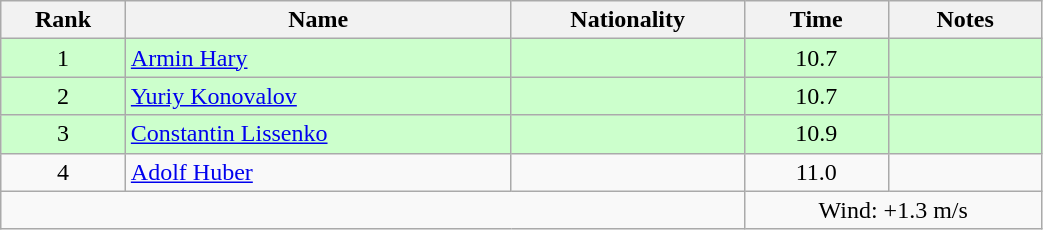<table class="wikitable sortable" style="text-align:center;width: 55%">
<tr>
<th>Rank</th>
<th>Name</th>
<th>Nationality</th>
<th>Time</th>
<th>Notes</th>
</tr>
<tr bgcolor=ccffcc>
<td>1</td>
<td align=left><a href='#'>Armin Hary</a></td>
<td align=left></td>
<td>10.7</td>
<td></td>
</tr>
<tr bgcolor=ccffcc>
<td>2</td>
<td align=left><a href='#'>Yuriy Konovalov</a></td>
<td align=left></td>
<td>10.7</td>
<td></td>
</tr>
<tr bgcolor=ccffcc>
<td>3</td>
<td align=left><a href='#'>Constantin Lissenko</a></td>
<td align=left></td>
<td>10.9</td>
<td></td>
</tr>
<tr>
<td>4</td>
<td align=left><a href='#'>Adolf Huber</a></td>
<td align=left></td>
<td>11.0</td>
<td></td>
</tr>
<tr>
<td colspan="3"></td>
<td colspan="2">Wind: +1.3 m/s</td>
</tr>
</table>
